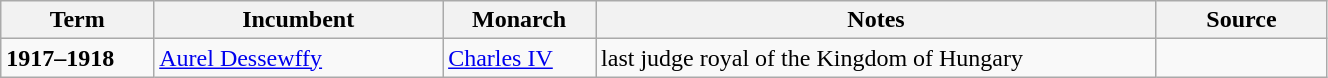<table class="wikitable" style="width: 70%">
<tr>
<th scope="col" width="9%">Term</th>
<th scope="col" width="17%">Incumbent</th>
<th scope="col" width="9%">Monarch</th>
<th scope="col" width="33%">Notes</th>
<th scope="col" width="10%">Source</th>
</tr>
<tr>
<td><strong>1917–1918</strong></td>
<td><a href='#'>Aurel Dessewffy</a></td>
<td><a href='#'>Charles IV</a></td>
<td>last judge royal of the Kingdom of Hungary</td>
<td></td>
</tr>
</table>
